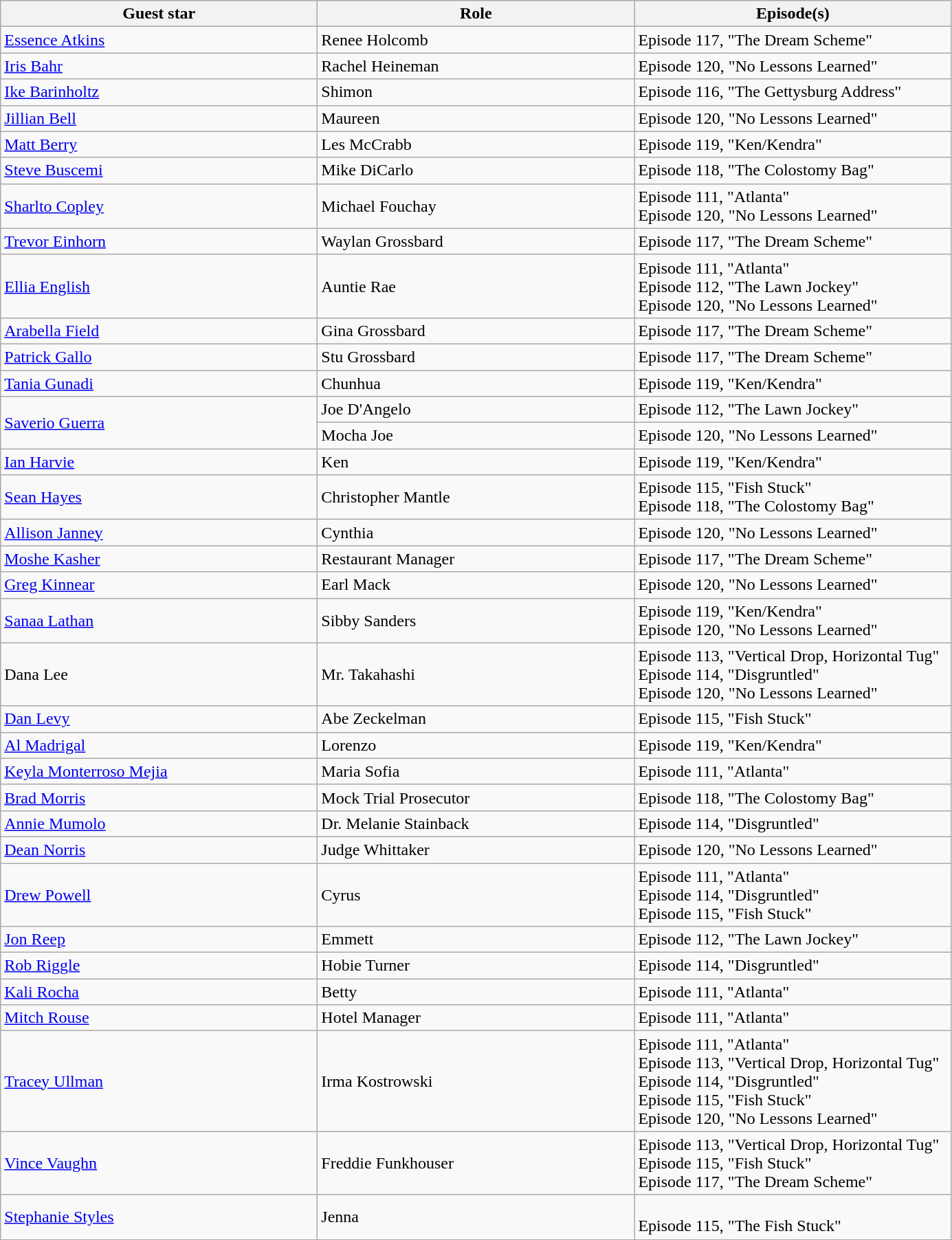<table class="wikitable">
<tr>
<th scope="col" style="width:300px;">Guest star</th>
<th scope="col" style="width:300px;">Role</th>
<th scope="col" style="width:300px;">Episode(s)</th>
</tr>
<tr>
<td><a href='#'>Essence Atkins</a></td>
<td>Renee Holcomb</td>
<td>Episode 117, "The Dream Scheme"</td>
</tr>
<tr>
<td><a href='#'>Iris Bahr</a></td>
<td>Rachel Heineman</td>
<td>Episode 120, "No Lessons Learned"</td>
</tr>
<tr>
<td><a href='#'>Ike Barinholtz</a></td>
<td>Shimon</td>
<td>Episode 116, "The Gettysburg Address"</td>
</tr>
<tr>
<td><a href='#'>Jillian Bell</a></td>
<td>Maureen</td>
<td>Episode 120, "No Lessons Learned"</td>
</tr>
<tr>
<td><a href='#'>Matt Berry</a></td>
<td>Les McCrabb</td>
<td>Episode 119, "Ken/Kendra"</td>
</tr>
<tr>
<td><a href='#'>Steve Buscemi</a></td>
<td>Mike DiCarlo</td>
<td>Episode 118, "The Colostomy Bag"</td>
</tr>
<tr>
<td><a href='#'>Sharlto Copley</a></td>
<td>Michael Fouchay</td>
<td>Episode 111, "Atlanta"<br>Episode 120, "No Lessons Learned"</td>
</tr>
<tr>
<td><a href='#'>Trevor Einhorn</a></td>
<td>Waylan Grossbard</td>
<td>Episode 117, "The Dream Scheme"</td>
</tr>
<tr>
<td><a href='#'>Ellia English</a></td>
<td>Auntie Rae</td>
<td>Episode 111, "Atlanta"<br>Episode 112, "The Lawn Jockey"<br>Episode 120, "No Lessons Learned"</td>
</tr>
<tr>
<td><a href='#'>Arabella Field</a></td>
<td>Gina Grossbard</td>
<td>Episode 117, "The Dream Scheme"</td>
</tr>
<tr>
<td><a href='#'>Patrick Gallo</a></td>
<td>Stu Grossbard</td>
<td>Episode 117, "The Dream Scheme"</td>
</tr>
<tr>
<td><a href='#'>Tania Gunadi</a></td>
<td>Chunhua</td>
<td>Episode 119, "Ken/Kendra"</td>
</tr>
<tr>
<td rowspan="2"><a href='#'>Saverio Guerra</a></td>
<td>Joe D'Angelo</td>
<td>Episode 112, "The Lawn Jockey"</td>
</tr>
<tr>
<td>Mocha Joe</td>
<td>Episode 120, "No Lessons Learned"</td>
</tr>
<tr>
<td><a href='#'>Ian Harvie</a></td>
<td>Ken</td>
<td>Episode 119, "Ken/Kendra"</td>
</tr>
<tr>
<td><a href='#'>Sean Hayes</a></td>
<td>Christopher Mantle</td>
<td>Episode 115, "Fish Stuck"<br>Episode 118, "The Colostomy Bag"</td>
</tr>
<tr>
<td><a href='#'>Allison Janney</a></td>
<td>Cynthia</td>
<td>Episode 120, "No Lessons Learned"</td>
</tr>
<tr>
<td><a href='#'>Moshe Kasher</a></td>
<td>Restaurant Manager</td>
<td>Episode 117, "The Dream Scheme"</td>
</tr>
<tr>
<td><a href='#'>Greg Kinnear</a></td>
<td>Earl Mack</td>
<td>Episode 120, "No Lessons Learned"</td>
</tr>
<tr>
<td><a href='#'>Sanaa Lathan</a></td>
<td>Sibby Sanders</td>
<td>Episode 119, "Ken/Kendra"<br>Episode 120, "No Lessons Learned"</td>
</tr>
<tr>
<td>Dana Lee</td>
<td>Mr. Takahashi</td>
<td>Episode 113, "Vertical Drop, Horizontal Tug"<br>Episode 114, "Disgruntled"<br>Episode 120, "No Lessons Learned"</td>
</tr>
<tr>
<td><a href='#'>Dan Levy</a></td>
<td>Abe Zeckelman</td>
<td>Episode 115, "Fish Stuck"</td>
</tr>
<tr>
<td><a href='#'>Al Madrigal</a></td>
<td>Lorenzo</td>
<td>Episode 119, "Ken/Kendra"</td>
</tr>
<tr>
<td><a href='#'>Keyla Monterroso Mejia</a></td>
<td>Maria Sofia</td>
<td>Episode 111, "Atlanta"</td>
</tr>
<tr>
<td><a href='#'>Brad Morris</a></td>
<td>Mock Trial Prosecutor</td>
<td>Episode 118, "The Colostomy Bag"</td>
</tr>
<tr>
<td><a href='#'>Annie Mumolo</a></td>
<td>Dr. Melanie Stainback</td>
<td>Episode 114, "Disgruntled"</td>
</tr>
<tr>
<td><a href='#'>Dean Norris</a></td>
<td>Judge Whittaker</td>
<td>Episode 120, "No Lessons Learned"</td>
</tr>
<tr>
<td><a href='#'>Drew Powell</a></td>
<td>Cyrus</td>
<td>Episode 111, "Atlanta"<br>Episode 114, "Disgruntled"<br>Episode 115, "Fish Stuck"</td>
</tr>
<tr>
<td><a href='#'>Jon Reep</a></td>
<td>Emmett</td>
<td>Episode 112, "The Lawn Jockey"</td>
</tr>
<tr>
<td><a href='#'>Rob Riggle</a></td>
<td>Hobie Turner</td>
<td>Episode 114, "Disgruntled"</td>
</tr>
<tr>
<td><a href='#'>Kali Rocha</a></td>
<td>Betty</td>
<td>Episode 111, "Atlanta"</td>
</tr>
<tr>
<td><a href='#'>Mitch Rouse</a></td>
<td>Hotel Manager</td>
<td>Episode 111, "Atlanta"</td>
</tr>
<tr>
<td><a href='#'>Tracey Ullman</a></td>
<td>Irma Kostrowski</td>
<td>Episode 111, "Atlanta"<br>Episode 113, "Vertical Drop, Horizontal Tug"<br>Episode 114, "Disgruntled"<br>Episode 115, "Fish Stuck"<br>Episode 120, "No Lessons Learned"</td>
</tr>
<tr>
<td><a href='#'>Vince Vaughn</a></td>
<td>Freddie Funkhouser</td>
<td>Episode 113, "Vertical Drop, Horizontal Tug"<br>Episode 115, "Fish Stuck"<br>Episode 117, "The Dream Scheme"</td>
</tr>
<tr>
<td><a href='#'>Stephanie Styles</a></td>
<td>Jenna</td>
<td><br>Episode 115, "The Fish Stuck"</td>
</tr>
<tr>
</tr>
</table>
